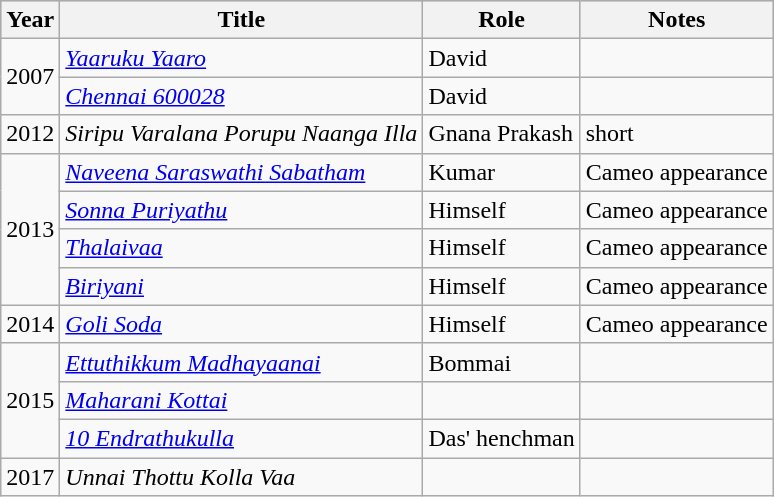<table class="wikitable sortable plainrowheaders">
<tr style="background:#ccc; text-align:center;">
<th scope="col">Year</th>
<th scope="col">Title</th>
<th scope="col">Role</th>
<th scope="col">Notes</th>
</tr>
<tr>
<td rowspan="2">2007</td>
<td><em><a href='#'>Yaaruku Yaaro</a></em></td>
<td>David</td>
<td></td>
</tr>
<tr>
<td><em><a href='#'>Chennai 600028</a></em></td>
<td>David</td>
<td></td>
</tr>
<tr>
<td>2012</td>
<td><em>Siripu Varalana Porupu Naanga Illa</em></td>
<td>Gnana Prakash</td>
<td>short</td>
</tr>
<tr>
<td rowspan="4">2013</td>
<td><em><a href='#'>Naveena Saraswathi Sabatham</a></em></td>
<td>Kumar</td>
<td>Cameo appearance</td>
</tr>
<tr>
<td><em><a href='#'>Sonna Puriyathu</a></em></td>
<td>Himself</td>
<td>Cameo appearance</td>
</tr>
<tr>
<td><em><a href='#'>Thalaivaa</a></em></td>
<td>Himself</td>
<td>Cameo appearance</td>
</tr>
<tr>
<td><em><a href='#'>Biriyani</a></em></td>
<td>Himself</td>
<td>Cameo appearance</td>
</tr>
<tr>
<td>2014</td>
<td><em><a href='#'>Goli Soda</a></em></td>
<td>Himself</td>
<td>Cameo appearance</td>
</tr>
<tr>
<td rowspan="3">2015</td>
<td><em><a href='#'>Ettuthikkum Madhayaanai</a></em></td>
<td>Bommai</td>
<td></td>
</tr>
<tr>
<td><em><a href='#'>Maharani Kottai</a></em></td>
<td></td>
<td></td>
</tr>
<tr>
<td><em><a href='#'>10 Endrathukulla</a></em></td>
<td>Das' henchman</td>
<td></td>
</tr>
<tr>
<td>2017</td>
<td><em>Unnai Thottu Kolla Vaa</em></td>
<td></td>
<td></td>
</tr>
</table>
